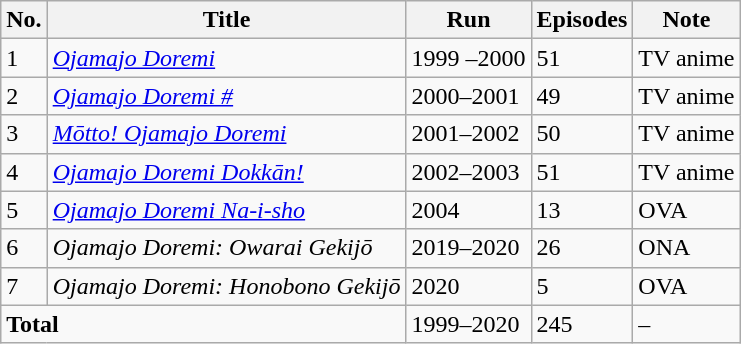<table class="wikitable">
<tr>
<th>No.</th>
<th>Title</th>
<th>Run</th>
<th>Episodes</th>
<th>Note</th>
</tr>
<tr>
<td>1</td>
<td><em><a href='#'>Ojamajo Doremi</a></em></td>
<td>1999 –2000</td>
<td>51</td>
<td>TV anime</td>
</tr>
<tr>
<td>2</td>
<td><em><a href='#'>Ojamajo Doremi #</a></em></td>
<td>2000–2001</td>
<td>49</td>
<td>TV anime</td>
</tr>
<tr>
<td>3</td>
<td><em><a href='#'>Mōtto! Ojamajo Doremi</a></em></td>
<td>2001–2002</td>
<td>50</td>
<td>TV anime</td>
</tr>
<tr>
<td>4</td>
<td><em><a href='#'>Ojamajo Doremi Dokkān!</a></em></td>
<td>2002–2003</td>
<td>51</td>
<td>TV anime</td>
</tr>
<tr>
<td>5</td>
<td><em><a href='#'>Ojamajo Doremi Na-i-sho</a></em></td>
<td>2004</td>
<td>13</td>
<td>OVA</td>
</tr>
<tr>
<td>6</td>
<td><em>Ojamajo Doremi: Owarai Gekijō</em></td>
<td>2019–2020</td>
<td>26</td>
<td>ONA</td>
</tr>
<tr>
<td>7</td>
<td><em>Ojamajo Doremi: Honobono Gekijō</em></td>
<td>2020</td>
<td>5</td>
<td>OVA</td>
</tr>
<tr>
<td colspan="2"><strong>Total</strong></td>
<td>1999–2020</td>
<td>245</td>
<td>–</td>
</tr>
</table>
